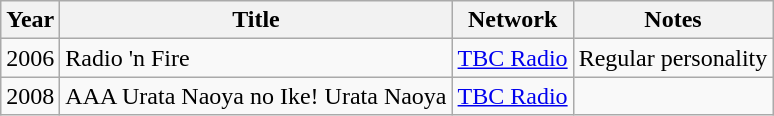<table class="wikitable">
<tr>
<th>Year</th>
<th>Title</th>
<th>Network</th>
<th>Notes</th>
</tr>
<tr>
<td>2006</td>
<td>Radio 'n Fire</td>
<td><a href='#'>TBC Radio</a></td>
<td>Regular personality</td>
</tr>
<tr>
<td>2008</td>
<td>AAA Urata Naoya no Ike! Urata Naoya</td>
<td><a href='#'>TBC Radio</a></td>
<td></td>
</tr>
</table>
